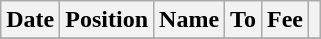<table class="wikitable" style="text-align:center;">
<tr>
<th>Date</th>
<th>Position</th>
<th>Name</th>
<th>To</th>
<th>Fee</th>
<th></th>
</tr>
<tr>
</tr>
</table>
